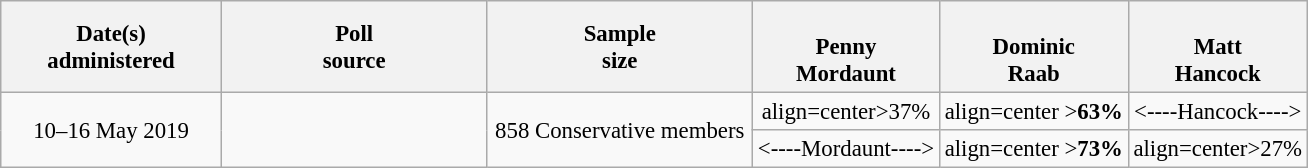<table class="wikitable" style="text-align:center;font-size:95%;line-height:18px">
<tr>
<th style="width:140px;">Date(s) <br>administered</th>
<th style="width:170px;">Poll <br>source</th>
<th style="width:170px;">Sample<br>size</th>
<th><br>Penny<br>Mordaunt</th>
<th><br>Dominic<br>Raab</th>
<th><br>Matt<br>Hancock</th>
</tr>
<tr>
<td rowspan="2" align="center">10–16 May 2019</td>
<td rowspan="2" align="center"></td>
<td rowspan="2" align="center">858 Conservative members</td>
<td <----Mordaunt----> align=center>37%</td>
<td <----Raab----> align=center ><strong>63%</strong></td>
<td><----Hancock----> </td>
</tr>
<tr>
<td><----Mordaunt----> </td>
<td <----Raab----> align=center ><strong>73%</strong></td>
<td <----Hancock----> align=center>27%</td>
</tr>
</table>
